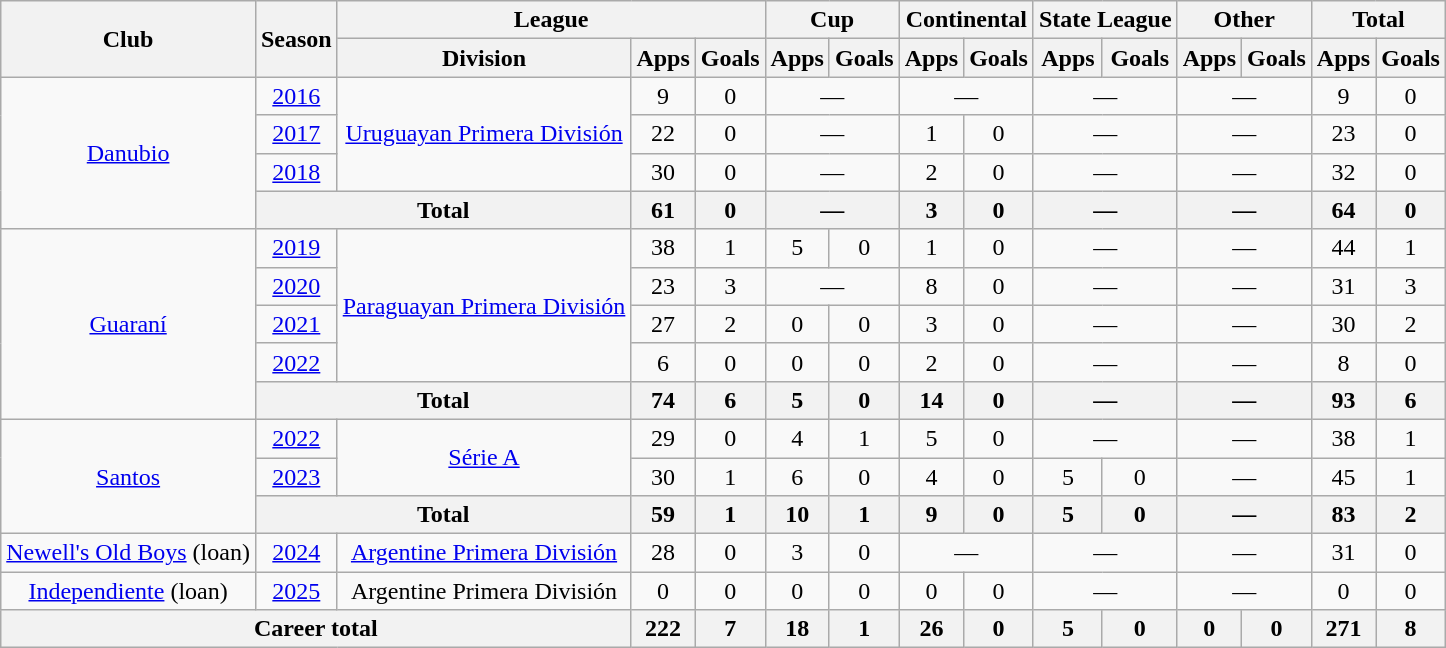<table class="wikitable" style="text-align: center;">
<tr>
<th rowspan="2">Club</th>
<th rowspan="2">Season</th>
<th colspan="3">League</th>
<th colspan="2">Cup</th>
<th colspan="2">Continental</th>
<th colspan="2">State League</th>
<th colspan="2">Other</th>
<th colspan="2">Total</th>
</tr>
<tr>
<th>Division</th>
<th>Apps</th>
<th>Goals</th>
<th>Apps</th>
<th>Goals</th>
<th>Apps</th>
<th>Goals</th>
<th>Apps</th>
<th>Goals</th>
<th>Apps</th>
<th>Goals</th>
<th>Apps</th>
<th>Goals</th>
</tr>
<tr>
<td rowspan="4"><a href='#'>Danubio</a></td>
<td><a href='#'>2016</a></td>
<td rowspan="3"><a href='#'>Uruguayan Primera División</a></td>
<td>9</td>
<td>0</td>
<td colspan="2">—</td>
<td colspan="2">—</td>
<td colspan="2">—</td>
<td colspan="2">—</td>
<td>9</td>
<td>0</td>
</tr>
<tr>
<td><a href='#'>2017</a></td>
<td>22</td>
<td>0</td>
<td colspan="2">—</td>
<td>1</td>
<td>0</td>
<td colspan="2">—</td>
<td colspan="2">—</td>
<td>23</td>
<td>0</td>
</tr>
<tr>
<td><a href='#'>2018</a></td>
<td>30</td>
<td>0</td>
<td colspan="2">—</td>
<td>2</td>
<td>0</td>
<td colspan="2">—</td>
<td colspan="2">—</td>
<td>32</td>
<td>0</td>
</tr>
<tr>
<th colspan="2">Total</th>
<th>61</th>
<th>0</th>
<th colspan="2">—</th>
<th>3</th>
<th>0</th>
<th colspan="2">—</th>
<th colspan="2">—</th>
<th>64</th>
<th>0</th>
</tr>
<tr>
<td rowspan="5"><a href='#'>Guaraní</a></td>
<td><a href='#'>2019</a></td>
<td rowspan="4"><a href='#'>Paraguayan Primera División</a></td>
<td>38</td>
<td>1</td>
<td>5</td>
<td>0</td>
<td>1</td>
<td>0</td>
<td colspan="2">—</td>
<td colspan="2">—</td>
<td>44</td>
<td>1</td>
</tr>
<tr>
<td><a href='#'>2020</a></td>
<td>23</td>
<td>3</td>
<td colspan="2">—</td>
<td>8</td>
<td>0</td>
<td colspan="2">—</td>
<td colspan="2">—</td>
<td>31</td>
<td>3</td>
</tr>
<tr>
<td><a href='#'>2021</a></td>
<td>27</td>
<td>2</td>
<td>0</td>
<td>0</td>
<td>3</td>
<td>0</td>
<td colspan="2">—</td>
<td colspan="2">—</td>
<td>30</td>
<td>2</td>
</tr>
<tr>
<td><a href='#'>2022</a></td>
<td>6</td>
<td>0</td>
<td>0</td>
<td>0</td>
<td>2</td>
<td>0</td>
<td colspan="2">—</td>
<td colspan="2">—</td>
<td>8</td>
<td>0</td>
</tr>
<tr>
<th colspan="2">Total</th>
<th>74</th>
<th>6</th>
<th>5</th>
<th>0</th>
<th>14</th>
<th>0</th>
<th colspan="2">—</th>
<th colspan="2">—</th>
<th>93</th>
<th>6</th>
</tr>
<tr>
<td rowspan="3"><a href='#'>Santos</a></td>
<td><a href='#'>2022</a></td>
<td rowspan="2"><a href='#'>Série A</a></td>
<td>29</td>
<td>0</td>
<td>4</td>
<td>1</td>
<td>5</td>
<td>0</td>
<td colspan="2">—</td>
<td colspan="2">—</td>
<td>38</td>
<td>1</td>
</tr>
<tr>
<td><a href='#'>2023</a></td>
<td>30</td>
<td>1</td>
<td>6</td>
<td>0</td>
<td>4</td>
<td>0</td>
<td>5</td>
<td>0</td>
<td colspan="2">—</td>
<td>45</td>
<td>1</td>
</tr>
<tr>
<th colspan="2">Total</th>
<th>59</th>
<th>1</th>
<th>10</th>
<th>1</th>
<th>9</th>
<th>0</th>
<th>5</th>
<th>0</th>
<th colspan="2">—</th>
<th>83</th>
<th>2</th>
</tr>
<tr>
<td><a href='#'>Newell's Old Boys</a> (loan)</td>
<td><a href='#'>2024</a></td>
<td><a href='#'>Argentine Primera División</a></td>
<td>28</td>
<td>0</td>
<td>3</td>
<td>0</td>
<td colspan="2">—</td>
<td colspan="2">—</td>
<td colspan="2">—</td>
<td>31</td>
<td>0</td>
</tr>
<tr>
<td><a href='#'>Independiente</a> (loan)</td>
<td><a href='#'>2025</a></td>
<td>Argentine Primera División</td>
<td>0</td>
<td>0</td>
<td>0</td>
<td>0</td>
<td>0</td>
<td>0</td>
<td colspan="2">—</td>
<td colspan="2">—</td>
<td>0</td>
<td>0</td>
</tr>
<tr>
<th colspan="3">Career total</th>
<th>222</th>
<th>7</th>
<th>18</th>
<th>1</th>
<th>26</th>
<th>0</th>
<th>5</th>
<th>0</th>
<th>0</th>
<th>0</th>
<th>271</th>
<th>8</th>
</tr>
</table>
